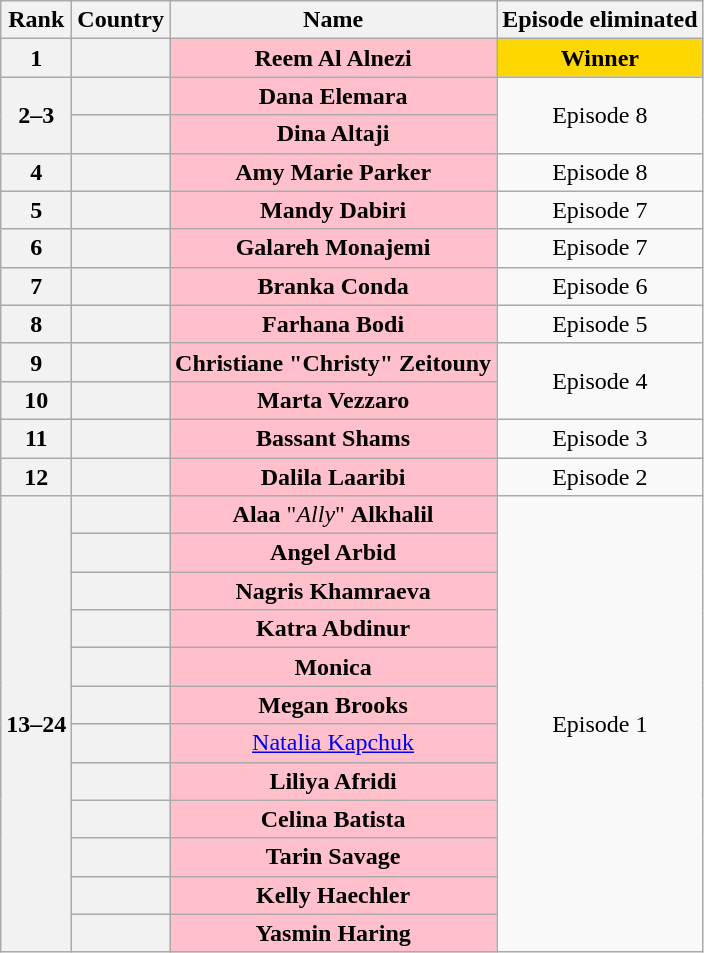<table class="wikitable" style="text-align:center">
<tr>
<th>Rank</th>
<th>Country</th>
<th>Name</th>
<th>Episode eliminated</th>
</tr>
<tr>
<th>1</th>
<th></th>
<td bgcolor="pink"><strong>Reem Al Alnezi</strong></td>
<td colspan="4" style="background:gold; text-align:center;"><strong>Winner</strong></td>
</tr>
<tr>
<th rowspan="2">2–3</th>
<th></th>
<td bgcolor="pink"><strong>Dana Elemara</strong></td>
<td rowspan="2">Episode 8</td>
</tr>
<tr>
<th></th>
<td bgcolor="pink"><strong>Dina Altaji</strong></td>
</tr>
<tr>
<th>4</th>
<th></th>
<td bgcolor="pink"><strong>Amy Marie Parker</strong></td>
<td>Episode 8</td>
</tr>
<tr>
<th>5</th>
<th></th>
<td bgcolor="pink"><strong>Mandy Dabiri</strong></td>
<td>Episode 7</td>
</tr>
<tr>
<th>6</th>
<th></th>
<td bgcolor="pink"><strong>Galareh Monajemi</strong></td>
<td>Episode 7</td>
</tr>
<tr>
<th>7</th>
<th></th>
<td bgcolor="pink"><strong>Branka Conda</strong></td>
<td>Episode 6</td>
</tr>
<tr>
<th>8</th>
<th></th>
<td bgcolor="pink"><strong>Farhana Bodi</strong></td>
<td>Episode 5</td>
</tr>
<tr>
<th>9</th>
<th></th>
<td bgcolor="pink"><strong>Christiane "Christy" Zeitouny</strong></td>
<td rowspan="2">Episode 4</td>
</tr>
<tr>
<th>10</th>
<th></th>
<td bgcolor="pink"><strong>Marta Vezzaro</strong></td>
</tr>
<tr>
<th>11</th>
<th></th>
<td bgcolor="pink"><strong>Bassant Shams</strong></td>
<td>Episode 3</td>
</tr>
<tr>
<th>12</th>
<th></th>
<td bgcolor="pink"><strong>Dalila Laaribi</strong></td>
<td>Episode 2</td>
</tr>
<tr>
<th rowspan="12">13–24</th>
<th></th>
<td bgcolor="pink"><strong>Alaa</strong> "<em>Ally</em>" <strong>Alkhalil</strong></td>
<td rowspan="12">Episode 1</td>
</tr>
<tr>
<th></th>
<td bgcolor="pink"><strong>Angel Arbid</strong></td>
</tr>
<tr>
<th></th>
<td bgcolor="pink"><strong>Nagris Khamraeva</strong></td>
</tr>
<tr>
<th></th>
<td bgcolor="pink"><strong>Katra Abdinur</strong></td>
</tr>
<tr>
<th></th>
<td bgcolor="pink"><strong>Monica</strong></td>
</tr>
<tr>
<th></th>
<td bgcolor="pink"><strong>Megan Brooks</strong></td>
</tr>
<tr>
<th></th>
<td bgcolor="pink"><a href='#'>Natalia Kapchuk</a></td>
</tr>
<tr>
<th></th>
<td bgcolor="pink"><strong>Liliya Afridi</strong></td>
</tr>
<tr>
<th></th>
<td bgcolor="pink"><strong>Celina Batista</strong></td>
</tr>
<tr>
<th></th>
<td bgcolor="pink"><strong>Tarin Savage</strong></td>
</tr>
<tr>
<th></th>
<td bgcolor="pink"><strong>Kelly Haechler</strong></td>
</tr>
<tr>
<th></th>
<td bgcolor="pink"><strong>Yasmin Haring</strong></td>
</tr>
</table>
